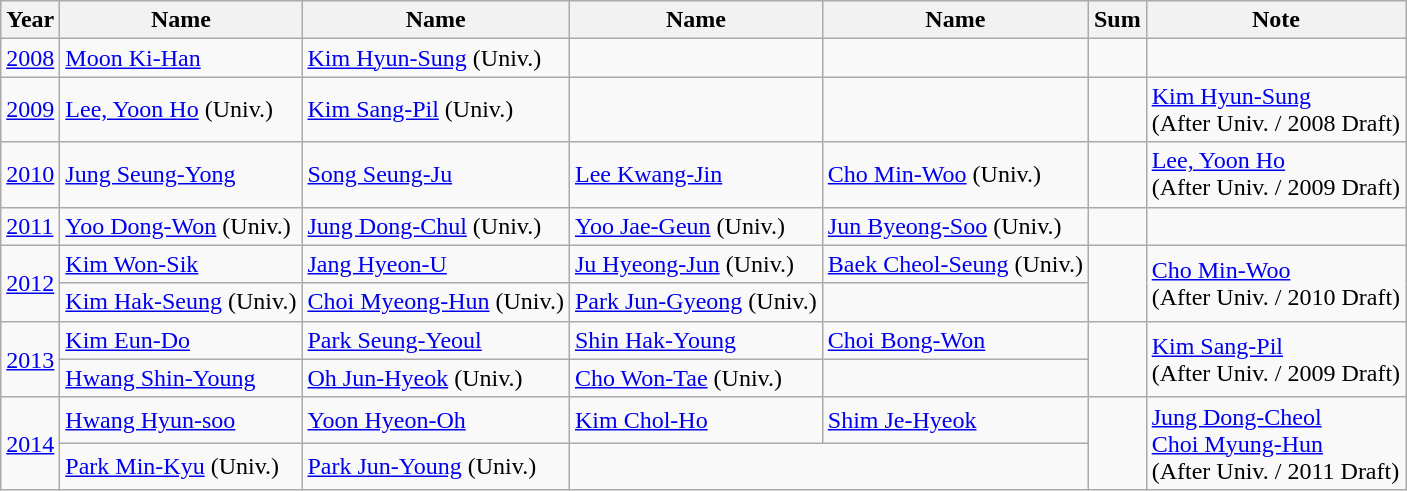<table class="wikitable" style="text-left: center; font-size:100%;">
<tr>
<th>Year</th>
<th>Name</th>
<th>Name</th>
<th>Name</th>
<th>Name</th>
<th>Sum</th>
<th>Note</th>
</tr>
<tr>
<td><a href='#'>2008</a></td>
<td> <a href='#'>Moon Ki-Han</a></td>
<td> <a href='#'>Kim Hyun-Sung</a> (Univ.)</td>
<td></td>
<td></td>
<td></td>
<td></td>
</tr>
<tr>
<td><a href='#'>2009</a></td>
<td> <a href='#'>Lee, Yoon Ho</a> (Univ.)</td>
<td> <a href='#'>Kim Sang-Pil</a> (Univ.)</td>
<td></td>
<td></td>
<td></td>
<td> <a href='#'>Kim Hyun-Sung</a><br>(After Univ. / 2008 Draft)</td>
</tr>
<tr>
<td><a href='#'>2010</a></td>
<td> <a href='#'>Jung Seung-Yong</a></td>
<td> <a href='#'>Song Seung-Ju</a></td>
<td> <a href='#'>Lee Kwang-Jin</a></td>
<td> <a href='#'>Cho Min-Woo</a> (Univ.)</td>
<td></td>
<td> <a href='#'>Lee, Yoon Ho</a><br>(After Univ. / 2009 Draft)</td>
</tr>
<tr>
<td><a href='#'>2011</a></td>
<td> <a href='#'>Yoo Dong-Won</a> (Univ.)</td>
<td> <a href='#'>Jung Dong-Chul</a> (Univ.)</td>
<td> <a href='#'>Yoo Jae-Geun</a> (Univ.)</td>
<td> <a href='#'>Jun Byeong-Soo</a> (Univ.)</td>
<td></td>
<td></td>
</tr>
<tr>
<td rowspan="2"><a href='#'>2012</a></td>
<td> <a href='#'>Kim Won-Sik</a></td>
<td> <a href='#'>Jang Hyeon-U</a></td>
<td> <a href='#'>Ju Hyeong-Jun</a> (Univ.)</td>
<td> <a href='#'>Baek Cheol-Seung</a> (Univ.)</td>
<td rowspan="2"></td>
<td rowspan="2"> <a href='#'>Cho Min-Woo</a><br>(After Univ. / 2010 Draft)</td>
</tr>
<tr>
<td> <a href='#'>Kim Hak-Seung</a> (Univ.)</td>
<td> <a href='#'>Choi Myeong-Hun</a> (Univ.)</td>
<td> <a href='#'>Park Jun-Gyeong</a> (Univ.)</td>
<td></td>
</tr>
<tr>
<td rowspan="2"><a href='#'>2013</a></td>
<td> <a href='#'>Kim Eun-Do</a></td>
<td> <a href='#'>Park Seung-Yeoul</a></td>
<td> <a href='#'>Shin Hak-Young</a></td>
<td> <a href='#'>Choi Bong-Won</a></td>
<td rowspan="2"></td>
<td rowspan="2"> <a href='#'>Kim Sang-Pil</a><br>(After Univ. / 2009 Draft)</td>
</tr>
<tr>
<td> <a href='#'>Hwang Shin-Young</a></td>
<td> <a href='#'>Oh Jun-Hyeok</a> (Univ.)</td>
<td> <a href='#'>Cho Won-Tae</a> (Univ.)</td>
<td></td>
</tr>
<tr>
<td rowspan="2"><a href='#'>2014</a></td>
<td> <a href='#'>Hwang Hyun-soo</a></td>
<td> <a href='#'>Yoon Hyeon-Oh</a></td>
<td> <a href='#'>Kim Chol-Ho</a></td>
<td> <a href='#'>Shim Je-Hyeok</a></td>
<td rowspan="2"></td>
<td rowspan="2"> <a href='#'>Jung Dong-Cheol</a><br> <a href='#'>Choi Myung-Hun</a><br>(After Univ. / 2011 Draft)</td>
</tr>
<tr>
<td> <a href='#'>Park Min-Kyu</a> (Univ.)</td>
<td> <a href='#'>Park Jun-Young</a> (Univ.)</td>
</tr>
</table>
